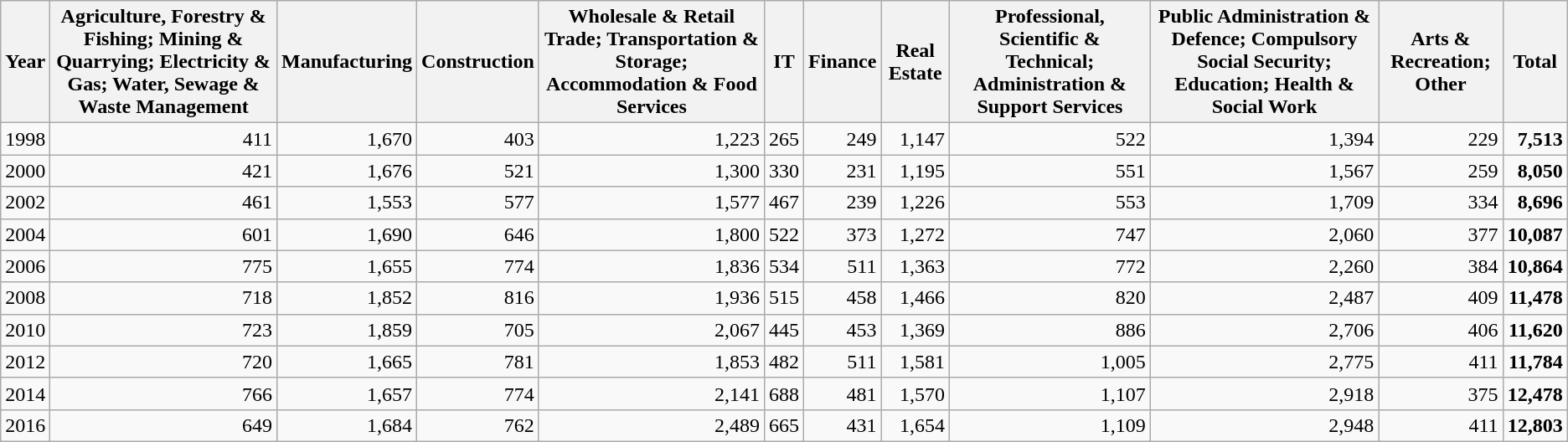<table class="wikitable" style=text-align:right>
<tr>
<th>Year</th>
<th>Agriculture, Forestry & Fishing; Mining & Quarrying; Electricity & Gas; Water, Sewage & Waste Management</th>
<th>Manufacturing</th>
<th>Construction</th>
<th>Wholesale & Retail Trade; Transportation & Storage; Accommodation & Food Services</th>
<th>IT</th>
<th>Finance</th>
<th>Real Estate</th>
<th>Professional, Scientific & Technical; Administration & Support Services</th>
<th>Public Administration & Defence; Compulsory Social Security; Education; Health & Social Work</th>
<th>Arts & Recreation; Other</th>
<th><strong>Total</strong></th>
</tr>
<tr>
<td>1998</td>
<td>411</td>
<td>1,670</td>
<td>403</td>
<td>1,223</td>
<td>265</td>
<td>249</td>
<td>1,147</td>
<td>522</td>
<td>1,394</td>
<td>229</td>
<td><strong>7,513</strong></td>
</tr>
<tr>
<td>2000</td>
<td>421</td>
<td>1,676</td>
<td>521</td>
<td>1,300</td>
<td>330</td>
<td>231</td>
<td>1,195</td>
<td>551</td>
<td>1,567</td>
<td>259</td>
<td><strong>8,050</strong></td>
</tr>
<tr>
<td>2002</td>
<td>461</td>
<td>1,553</td>
<td>577</td>
<td>1,577</td>
<td>467</td>
<td>239</td>
<td>1,226</td>
<td>553</td>
<td>1,709</td>
<td>334</td>
<td><strong>8,696</strong></td>
</tr>
<tr>
<td>2004</td>
<td>601</td>
<td>1,690</td>
<td>646</td>
<td>1,800</td>
<td>522</td>
<td>373</td>
<td>1,272</td>
<td>747</td>
<td>2,060</td>
<td>377</td>
<td><strong>10,087</strong></td>
</tr>
<tr>
<td>2006</td>
<td>775</td>
<td>1,655</td>
<td>774</td>
<td>1,836</td>
<td>534</td>
<td>511</td>
<td>1,363</td>
<td>772</td>
<td>2,260</td>
<td>384</td>
<td><strong>10,864</strong></td>
</tr>
<tr>
<td>2008</td>
<td>718</td>
<td>1,852</td>
<td>816</td>
<td>1,936</td>
<td>515</td>
<td>458</td>
<td>1,466</td>
<td>820</td>
<td>2,487</td>
<td>409</td>
<td><strong>11,478</strong></td>
</tr>
<tr>
<td>2010</td>
<td>723</td>
<td>1,859</td>
<td>705</td>
<td>2,067</td>
<td>445</td>
<td>453</td>
<td>1,369</td>
<td>886</td>
<td>2,706</td>
<td>406</td>
<td><strong>11,620</strong></td>
</tr>
<tr>
<td>2012</td>
<td>720</td>
<td>1,665</td>
<td>781</td>
<td>1,853</td>
<td>482</td>
<td>511</td>
<td>1,581</td>
<td>1,005</td>
<td>2,775</td>
<td>411</td>
<td><strong>11,784</strong></td>
</tr>
<tr>
<td>2014</td>
<td>766</td>
<td>1,657</td>
<td>774</td>
<td>2,141</td>
<td>688</td>
<td>481</td>
<td>1,570</td>
<td>1,107</td>
<td>2,918</td>
<td>375</td>
<td><strong>12,478</strong></td>
</tr>
<tr>
<td>2016</td>
<td>649</td>
<td>1,684</td>
<td>762</td>
<td>2,489</td>
<td>665</td>
<td>431</td>
<td>1,654</td>
<td>1,109</td>
<td>2,948</td>
<td>411</td>
<td><strong>12,803</strong></td>
</tr>
</table>
